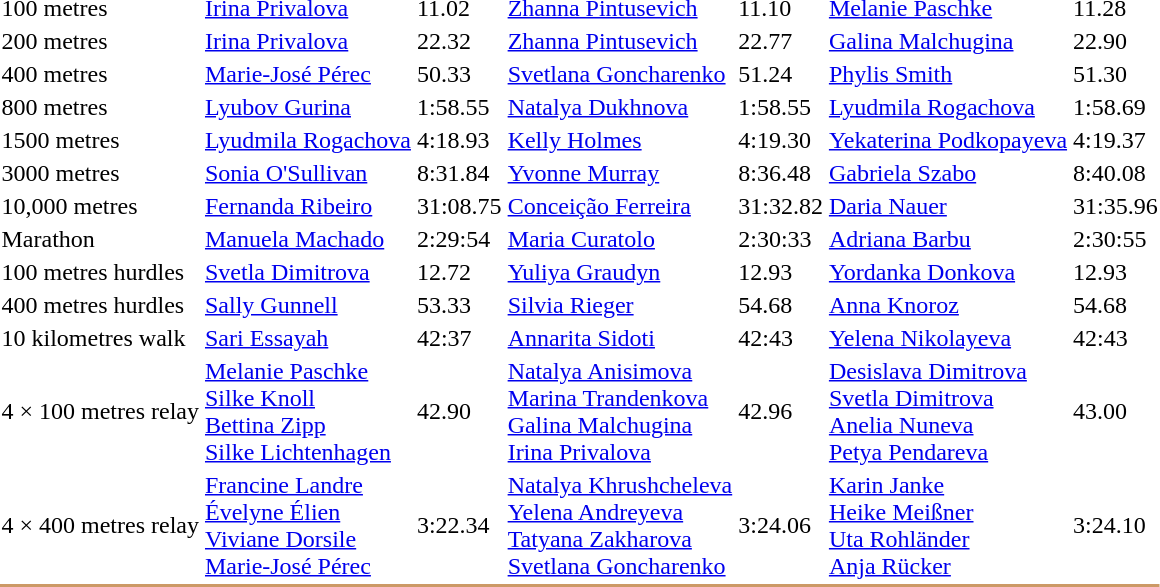<table>
<tr>
<td>100 metres<br></td>
<td><a href='#'>Irina Privalova</a><br></td>
<td>11.02</td>
<td><a href='#'>Zhanna Pintusevich</a><br></td>
<td>11.10</td>
<td><a href='#'>Melanie Paschke</a><br></td>
<td>11.28</td>
</tr>
<tr>
<td>200 metres<br></td>
<td><a href='#'>Irina Privalova</a><br></td>
<td>22.32</td>
<td><a href='#'>Zhanna Pintusevich</a><br></td>
<td>22.77</td>
<td><a href='#'>Galina Malchugina</a><br></td>
<td>22.90</td>
</tr>
<tr>
<td>400 metres<br></td>
<td><a href='#'>Marie-José Pérec</a><br></td>
<td>50.33</td>
<td><a href='#'>Svetlana Goncharenko</a><br></td>
<td>51.24</td>
<td><a href='#'>Phylis Smith</a><br></td>
<td>51.30</td>
</tr>
<tr>
<td>800 metres<br></td>
<td><a href='#'>Lyubov Gurina</a><br></td>
<td>1:58.55</td>
<td><a href='#'>Natalya Dukhnova</a><br></td>
<td>1:58.55</td>
<td><a href='#'>Lyudmila Rogachova</a><br></td>
<td>1:58.69</td>
</tr>
<tr>
<td>1500 metres<br></td>
<td><a href='#'>Lyudmila Rogachova</a><br></td>
<td>4:18.93</td>
<td><a href='#'>Kelly Holmes</a><br></td>
<td>4:19.30</td>
<td><a href='#'>Yekaterina Podkopayeva</a><br></td>
<td>4:19.37</td>
</tr>
<tr>
<td>3000 metres<br></td>
<td><a href='#'>Sonia O'Sullivan</a><br></td>
<td>8:31.84</td>
<td><a href='#'>Yvonne Murray</a><br></td>
<td>8:36.48</td>
<td><a href='#'>Gabriela Szabo</a><br></td>
<td>8:40.08</td>
</tr>
<tr>
<td>10,000 metres<br></td>
<td><a href='#'>Fernanda Ribeiro</a><br></td>
<td>31:08.75</td>
<td><a href='#'>Conceição Ferreira</a><br></td>
<td>31:32.82</td>
<td><a href='#'>Daria Nauer</a><br></td>
<td>31:35.96</td>
</tr>
<tr>
<td>Marathon<br></td>
<td><a href='#'>Manuela Machado</a><br></td>
<td>2:29:54</td>
<td><a href='#'>Maria Curatolo</a><br></td>
<td>2:30:33</td>
<td><a href='#'>Adriana Barbu</a><br></td>
<td>2:30:55</td>
</tr>
<tr>
<td>100 metres hurdles<br></td>
<td><a href='#'>Svetla Dimitrova</a><br></td>
<td>12.72</td>
<td><a href='#'>Yuliya Graudyn</a><br></td>
<td>12.93</td>
<td><a href='#'>Yordanka Donkova</a><br></td>
<td>12.93</td>
</tr>
<tr>
<td>400 metres hurdles<br></td>
<td><a href='#'>Sally Gunnell</a><br></td>
<td>53.33</td>
<td><a href='#'>Silvia Rieger</a><br></td>
<td>54.68</td>
<td><a href='#'>Anna Knoroz</a><br></td>
<td>54.68</td>
</tr>
<tr>
<td>10 kilometres walk<br></td>
<td><a href='#'>Sari Essayah</a><br></td>
<td>42:37</td>
<td><a href='#'>Annarita Sidoti</a><br></td>
<td>42:43</td>
<td><a href='#'>Yelena Nikolayeva</a><br></td>
<td>42:43</td>
</tr>
<tr>
<td>4 × 100 metres relay<br></td>
<td><a href='#'>Melanie Paschke</a><br><a href='#'>Silke Knoll</a><br><a href='#'>Bettina Zipp</a><br><a href='#'>Silke Lichtenhagen</a> <br></td>
<td>42.90</td>
<td><a href='#'>Natalya Anisimova</a><br><a href='#'>Marina Trandenkova</a><br><a href='#'>Galina Malchugina</a><br><a href='#'>Irina Privalova</a> <br></td>
<td>42.96</td>
<td><a href='#'>Desislava Dimitrova</a><br><a href='#'>Svetla Dimitrova</a><br><a href='#'>Anelia Nuneva</a><br><a href='#'>Petya Pendareva</a> <br></td>
<td>43.00</td>
</tr>
<tr>
<td>4 × 400 metres relay<br></td>
<td><a href='#'>Francine Landre</a><br><a href='#'>Évelyne Élien</a><br><a href='#'>Viviane Dorsile</a><br><a href='#'>Marie-José Pérec</a> <br></td>
<td>3:22.34</td>
<td><a href='#'>Natalya Khrushcheleva</a><br><a href='#'>Yelena Andreyeva</a><br><a href='#'>Tatyana Zakharova</a><br><a href='#'>Svetlana Goncharenko</a><br></td>
<td>3:24.06</td>
<td><a href='#'>Karin Janke</a><br><a href='#'>Heike Meißner</a><br><a href='#'>Uta Rohländer</a><br><a href='#'>Anja Rücker</a> <br></td>
<td>3:24.10</td>
</tr>
<tr bgcolor= CC9966>
<td colspan=7></td>
</tr>
</table>
